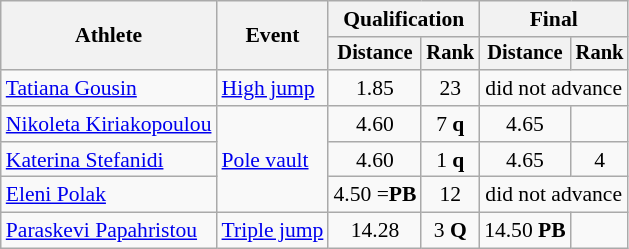<table class="wikitable" style="font-size:90%">
<tr>
<th rowspan=2>Athlete</th>
<th rowspan=2>Event</th>
<th colspan=2>Qualification</th>
<th colspan=2>Final</th>
</tr>
<tr style="font-size:95%">
<th>Distance</th>
<th>Rank</th>
<th>Distance</th>
<th>Rank</th>
</tr>
<tr align=center>
<td align=left><a href='#'>Tatiana Gousin</a></td>
<td align=left><a href='#'>High jump</a></td>
<td>1.85</td>
<td>23</td>
<td colspan=2>did not advance</td>
</tr>
<tr align=center>
<td align=left><a href='#'>Nikoleta Kiriakopoulou</a></td>
<td rowspan=3 align=left><a href='#'>Pole vault</a></td>
<td>4.60</td>
<td>7 <strong>q</strong></td>
<td>4.65</td>
<td></td>
</tr>
<tr align=center>
<td align=left><a href='#'>Katerina Stefanidi</a></td>
<td>4.60</td>
<td>1 <strong>q</strong></td>
<td>4.65</td>
<td>4</td>
</tr>
<tr align=center>
<td align=left><a href='#'>Eleni Polak</a></td>
<td>4.50 =<strong>PB</strong></td>
<td>12</td>
<td colspan=2>did not advance</td>
</tr>
<tr align=center>
<td align=left><a href='#'>Paraskevi Papahristou</a></td>
<td align=left><a href='#'>Triple jump</a></td>
<td>14.28</td>
<td>3 <strong>Q</strong></td>
<td>14.50 <strong>PB</strong></td>
<td></td>
</tr>
</table>
